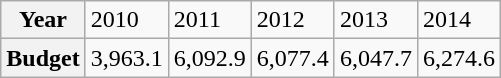<table class="wikitable">
<tr>
<th>Year</th>
<td>2010</td>
<td>2011</td>
<td>2012</td>
<td>2013</td>
<td>2014</td>
</tr>
<tr>
<th>Budget</th>
<td>3,963.1</td>
<td>6,092.9</td>
<td>6,077.4</td>
<td>6,047.7</td>
<td>6,274.6</td>
</tr>
</table>
